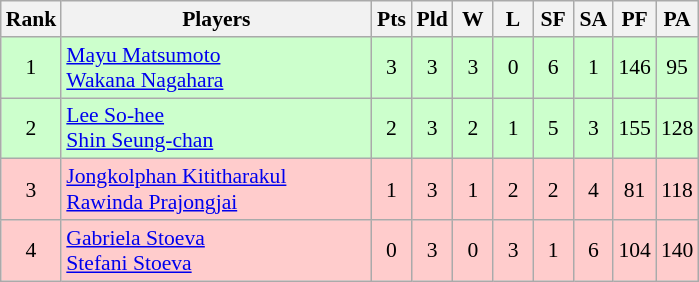<table class="wikitable" style="font-size:90%; text-align:center">
<tr>
<th width="20">Rank</th>
<th width="200">Players</th>
<th width="20">Pts</th>
<th width="20">Pld</th>
<th width="20">W</th>
<th width="20">L</th>
<th width="20">SF</th>
<th width="20">SA</th>
<th width="20">PF</th>
<th width="20">PA</th>
</tr>
<tr bgcolor="#ccffcc">
<td>1</td>
<td style="text-align:left"> <a href='#'>Mayu Matsumoto</a> <br>  <a href='#'>Wakana Nagahara</a></td>
<td>3</td>
<td>3</td>
<td>3</td>
<td>0</td>
<td>6</td>
<td>1</td>
<td>146</td>
<td>95</td>
</tr>
<tr bgcolor="#ccffcc">
<td>2</td>
<td style="text-align:left"> <a href='#'>Lee So-hee</a> <br>  <a href='#'>Shin Seung-chan</a></td>
<td>2</td>
<td>3</td>
<td>2</td>
<td>1</td>
<td>5</td>
<td>3</td>
<td>155</td>
<td>128</td>
</tr>
<tr bgcolor="ffcccc">
<td>3</td>
<td style="text-align:left"> <a href='#'>Jongkolphan Kititharakul</a> <br>  <a href='#'>Rawinda Prajongjai</a></td>
<td>1</td>
<td>3</td>
<td>1</td>
<td>2</td>
<td>2</td>
<td>4</td>
<td>81</td>
<td>118</td>
</tr>
<tr bgcolor="ffcccc">
<td>4</td>
<td style="text-align:left"> <a href='#'>Gabriela Stoeva</a> <br>  <a href='#'>Stefani Stoeva</a></td>
<td>0</td>
<td>3</td>
<td>0</td>
<td>3</td>
<td>1</td>
<td>6</td>
<td>104</td>
<td>140</td>
</tr>
</table>
